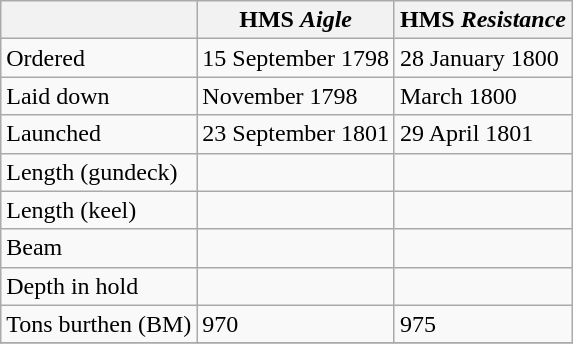<table class="wikitable floatright">
<tr>
<th></th>
<th>HMS <em>Aigle</em></th>
<th>HMS <em>Resistance</em></th>
</tr>
<tr>
<td>Ordered</td>
<td>15 September 1798</td>
<td>28 January 1800</td>
</tr>
<tr>
<td>Laid down</td>
<td>November 1798</td>
<td>March 1800</td>
</tr>
<tr>
<td>Launched</td>
<td>23 September 1801</td>
<td>29 April 1801</td>
</tr>
<tr>
<td>Length (gundeck)</td>
<td></td>
<td></td>
</tr>
<tr>
<td>Length (keel)</td>
<td></td>
<td></td>
</tr>
<tr>
<td>Beam</td>
<td></td>
<td></td>
</tr>
<tr>
<td>Depth in hold</td>
<td></td>
<td></td>
</tr>
<tr>
<td>Tons burthen (BM)</td>
<td>970 </td>
<td>975 </td>
</tr>
<tr>
</tr>
</table>
